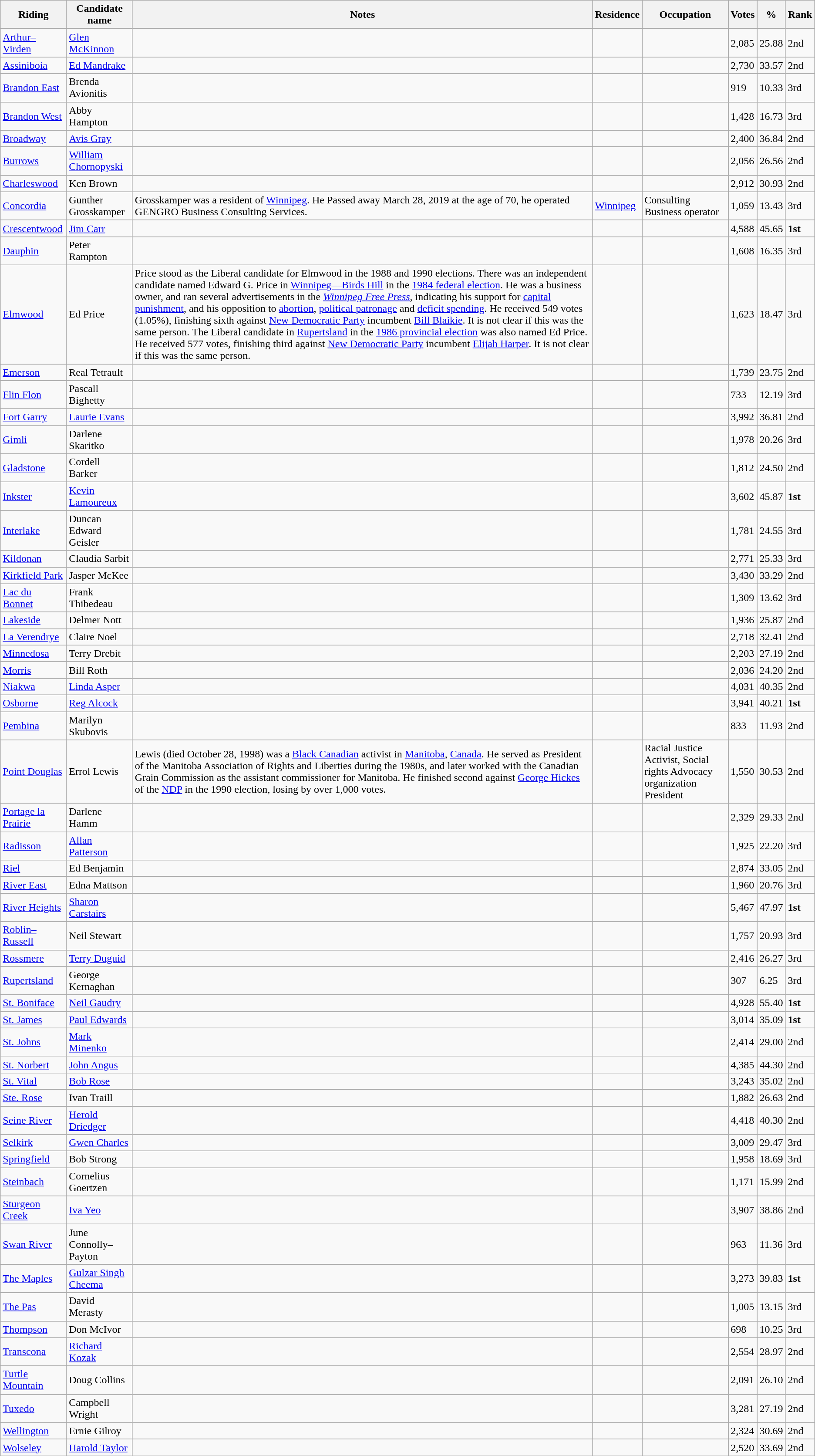<table class="wikitable">
<tr>
<th>Riding</th>
<th>Candidate name</th>
<th>Notes</th>
<th>Residence</th>
<th>Occupation</th>
<th>Votes</th>
<th>%</th>
<th>Rank</th>
</tr>
<tr>
<td><a href='#'>Arthur–Virden</a></td>
<td><a href='#'>Glen McKinnon</a></td>
<td></td>
<td></td>
<td></td>
<td>2,085</td>
<td>25.88</td>
<td>2nd</td>
</tr>
<tr>
<td><a href='#'>Assiniboia</a></td>
<td><a href='#'>Ed Mandrake</a></td>
<td></td>
<td></td>
<td></td>
<td>2,730</td>
<td>33.57</td>
<td>2nd</td>
</tr>
<tr>
<td><a href='#'>Brandon East</a></td>
<td>Brenda Avionitis</td>
<td></td>
<td></td>
<td></td>
<td>919</td>
<td>10.33</td>
<td>3rd</td>
</tr>
<tr>
<td><a href='#'>Brandon West</a></td>
<td>Abby Hampton</td>
<td></td>
<td></td>
<td></td>
<td>1,428</td>
<td>16.73</td>
<td>3rd</td>
</tr>
<tr>
<td><a href='#'>Broadway</a></td>
<td><a href='#'>Avis Gray</a></td>
<td></td>
<td></td>
<td></td>
<td>2,400</td>
<td>36.84</td>
<td>2nd</td>
</tr>
<tr>
<td><a href='#'>Burrows</a></td>
<td><a href='#'>William Chornopyski</a></td>
<td></td>
<td></td>
<td></td>
<td>2,056</td>
<td>26.56</td>
<td>2nd</td>
</tr>
<tr>
<td><a href='#'>Charleswood</a></td>
<td>Ken Brown</td>
<td></td>
<td></td>
<td></td>
<td>2,912</td>
<td>30.93</td>
<td>2nd</td>
</tr>
<tr>
<td><a href='#'>Concordia</a></td>
<td>Gunther Grosskamper</td>
<td>Grosskamper was a resident of <a href='#'>Winnipeg</a>.  He Passed away March 28, 2019 at the age of 70, he operated GENGRO Business Consulting Services.</td>
<td><a href='#'>Winnipeg</a></td>
<td>Consulting Business operator</td>
<td>1,059</td>
<td>13.43</td>
<td>3rd</td>
</tr>
<tr>
<td><a href='#'>Crescentwood</a></td>
<td><a href='#'>Jim Carr</a></td>
<td></td>
<td></td>
<td></td>
<td>4,588</td>
<td>45.65</td>
<td><strong>1st</strong></td>
</tr>
<tr>
<td><a href='#'>Dauphin</a></td>
<td>Peter Rampton</td>
<td></td>
<td></td>
<td></td>
<td>1,608</td>
<td>16.35</td>
<td>3rd</td>
</tr>
<tr>
<td><a href='#'>Elmwood</a></td>
<td>Ed Price</td>
<td>Price stood as the Liberal candidate for Elmwood in the 1988 and 1990 elections. There was an independent candidate named Edward G. Price in <a href='#'>Winnipeg—Birds Hill</a> in the <a href='#'>1984 federal election</a>. He was a business owner, and ran several advertisements in the <em><a href='#'>Winnipeg Free Press</a></em>, indicating his support for <a href='#'>capital punishment</a>, and his opposition to <a href='#'>abortion</a>, <a href='#'>political patronage</a> and <a href='#'>deficit spending</a>. He received 549 votes (1.05%), finishing sixth against <a href='#'>New Democratic Party</a> incumbent <a href='#'>Bill Blaikie</a>. It is not clear if this was the same person. The Liberal candidate in <a href='#'>Rupertsland</a> in the <a href='#'>1986 provincial election</a> was also named Ed Price.  He received 577 votes, finishing third against <a href='#'>New Democratic Party</a> incumbent <a href='#'>Elijah Harper</a>.  It is not clear if this was the same person.</td>
<td></td>
<td></td>
<td>1,623</td>
<td>18.47</td>
<td>3rd</td>
</tr>
<tr>
<td><a href='#'>Emerson</a></td>
<td>Real Tetrault</td>
<td></td>
<td></td>
<td></td>
<td>1,739</td>
<td>23.75</td>
<td>2nd</td>
</tr>
<tr>
<td><a href='#'>Flin Flon</a></td>
<td>Pascall Bighetty</td>
<td></td>
<td></td>
<td></td>
<td>733</td>
<td>12.19</td>
<td>3rd</td>
</tr>
<tr>
<td><a href='#'>Fort Garry</a></td>
<td><a href='#'>Laurie Evans</a></td>
<td></td>
<td></td>
<td></td>
<td>3,992</td>
<td>36.81</td>
<td>2nd</td>
</tr>
<tr>
<td><a href='#'>Gimli</a></td>
<td>Darlene Skaritko</td>
<td></td>
<td></td>
<td></td>
<td>1,978</td>
<td>20.26</td>
<td>3rd</td>
</tr>
<tr>
<td><a href='#'>Gladstone</a></td>
<td>Cordell Barker</td>
<td></td>
<td></td>
<td></td>
<td>1,812</td>
<td>24.50</td>
<td>2nd</td>
</tr>
<tr>
<td><a href='#'>Inkster</a></td>
<td><a href='#'>Kevin Lamoureux</a></td>
<td></td>
<td></td>
<td></td>
<td>3,602</td>
<td>45.87</td>
<td><strong>1st</strong></td>
</tr>
<tr>
<td><a href='#'>Interlake</a></td>
<td>Duncan Edward Geisler</td>
<td></td>
<td></td>
<td></td>
<td>1,781</td>
<td>24.55</td>
<td>3rd</td>
</tr>
<tr>
<td><a href='#'>Kildonan</a></td>
<td>Claudia Sarbit</td>
<td></td>
<td></td>
<td></td>
<td>2,771</td>
<td>25.33</td>
<td>3rd</td>
</tr>
<tr>
<td><a href='#'>Kirkfield Park</a></td>
<td>Jasper McKee</td>
<td></td>
<td></td>
<td></td>
<td>3,430</td>
<td>33.29</td>
<td>2nd</td>
</tr>
<tr>
<td><a href='#'>Lac du Bonnet</a></td>
<td>Frank Thibedeau</td>
<td></td>
<td></td>
<td></td>
<td>1,309</td>
<td>13.62</td>
<td>3rd</td>
</tr>
<tr>
<td><a href='#'>Lakeside</a></td>
<td>Delmer Nott</td>
<td></td>
<td></td>
<td></td>
<td>1,936</td>
<td>25.87</td>
<td>2nd</td>
</tr>
<tr>
<td><a href='#'>La Verendrye</a></td>
<td>Claire Noel</td>
<td></td>
<td></td>
<td></td>
<td>2,718</td>
<td>32.41</td>
<td>2nd</td>
</tr>
<tr>
<td><a href='#'>Minnedosa</a></td>
<td>Terry Drebit</td>
<td></td>
<td></td>
<td></td>
<td>2,203</td>
<td>27.19</td>
<td>2nd</td>
</tr>
<tr>
<td><a href='#'>Morris</a></td>
<td>Bill Roth</td>
<td></td>
<td></td>
<td></td>
<td>2,036</td>
<td>24.20</td>
<td>2nd</td>
</tr>
<tr>
<td><a href='#'>Niakwa</a></td>
<td><a href='#'>Linda Asper</a></td>
<td></td>
<td></td>
<td></td>
<td>4,031</td>
<td>40.35</td>
<td>2nd</td>
</tr>
<tr>
<td><a href='#'>Osborne</a></td>
<td><a href='#'>Reg Alcock</a></td>
<td></td>
<td></td>
<td></td>
<td>3,941</td>
<td>40.21</td>
<td><strong>1st</strong></td>
</tr>
<tr>
<td><a href='#'>Pembina</a></td>
<td>Marilyn Skubovis</td>
<td></td>
<td></td>
<td></td>
<td>833</td>
<td>11.93</td>
<td>2nd</td>
</tr>
<tr>
<td><a href='#'>Point Douglas</a></td>
<td>Errol Lewis</td>
<td>Lewis (died October 28, 1998) was a <a href='#'>Black Canadian</a> activist in <a href='#'>Manitoba</a>, <a href='#'>Canada</a>.  He served as President of the Manitoba Association of Rights and Liberties during the 1980s, and later worked with the Canadian Grain Commission as the assistant commissioner for Manitoba. He finished second against <a href='#'>George Hickes</a> of the <a href='#'>NDP</a> in the 1990 election, losing by over 1,000 votes.</td>
<td></td>
<td>Racial Justice Activist, Social rights Advocacy organization President</td>
<td>1,550</td>
<td>30.53</td>
<td>2nd</td>
</tr>
<tr>
<td><a href='#'>Portage la Prairie</a></td>
<td>Darlene Hamm</td>
<td></td>
<td></td>
<td></td>
<td>2,329</td>
<td>29.33</td>
<td>2nd</td>
</tr>
<tr>
<td><a href='#'>Radisson</a></td>
<td><a href='#'>Allan Patterson</a></td>
<td></td>
<td></td>
<td></td>
<td>1,925</td>
<td>22.20</td>
<td>3rd</td>
</tr>
<tr>
<td><a href='#'>Riel</a></td>
<td>Ed Benjamin</td>
<td></td>
<td></td>
<td></td>
<td>2,874</td>
<td>33.05</td>
<td>2nd</td>
</tr>
<tr>
<td><a href='#'>River East</a></td>
<td>Edna Mattson</td>
<td></td>
<td></td>
<td></td>
<td>1,960</td>
<td>20.76</td>
<td>3rd</td>
</tr>
<tr>
<td><a href='#'>River Heights</a></td>
<td><a href='#'>Sharon Carstairs</a></td>
<td></td>
<td></td>
<td></td>
<td>5,467</td>
<td>47.97</td>
<td><strong>1st</strong></td>
</tr>
<tr>
<td><a href='#'>Roblin–Russell</a></td>
<td>Neil Stewart</td>
<td></td>
<td></td>
<td></td>
<td>1,757</td>
<td>20.93</td>
<td>3rd</td>
</tr>
<tr>
<td><a href='#'>Rossmere</a></td>
<td><a href='#'>Terry Duguid</a></td>
<td></td>
<td></td>
<td></td>
<td>2,416</td>
<td>26.27</td>
<td>3rd</td>
</tr>
<tr>
<td><a href='#'>Rupertsland</a></td>
<td>George Kernaghan</td>
<td></td>
<td></td>
<td></td>
<td>307</td>
<td>6.25</td>
<td>3rd</td>
</tr>
<tr>
<td><a href='#'>St. Boniface</a></td>
<td><a href='#'>Neil Gaudry</a></td>
<td></td>
<td></td>
<td></td>
<td>4,928</td>
<td>55.40</td>
<td><strong>1st</strong></td>
</tr>
<tr>
<td><a href='#'>St. James</a></td>
<td><a href='#'>Paul Edwards</a></td>
<td></td>
<td></td>
<td></td>
<td>3,014</td>
<td>35.09</td>
<td><strong>1st</strong></td>
</tr>
<tr>
<td><a href='#'>St. Johns</a></td>
<td><a href='#'>Mark Minenko</a></td>
<td></td>
<td></td>
<td></td>
<td>2,414</td>
<td>29.00</td>
<td>2nd</td>
</tr>
<tr>
<td><a href='#'>St. Norbert</a></td>
<td><a href='#'>John Angus</a></td>
<td></td>
<td></td>
<td></td>
<td>4,385</td>
<td>44.30</td>
<td>2nd</td>
</tr>
<tr>
<td><a href='#'>St. Vital</a></td>
<td><a href='#'>Bob Rose</a></td>
<td></td>
<td></td>
<td></td>
<td>3,243</td>
<td>35.02</td>
<td>2nd</td>
</tr>
<tr>
<td><a href='#'>Ste. Rose</a></td>
<td>Ivan Traill</td>
<td></td>
<td></td>
<td></td>
<td>1,882</td>
<td>26.63</td>
<td>2nd</td>
</tr>
<tr>
<td><a href='#'>Seine River</a></td>
<td><a href='#'>Herold Driedger</a></td>
<td></td>
<td></td>
<td></td>
<td>4,418</td>
<td>40.30</td>
<td>2nd</td>
</tr>
<tr>
<td><a href='#'>Selkirk</a></td>
<td><a href='#'>Gwen Charles</a></td>
<td></td>
<td></td>
<td></td>
<td>3,009</td>
<td>29.47</td>
<td>3rd</td>
</tr>
<tr>
<td><a href='#'>Springfield</a></td>
<td>Bob Strong</td>
<td></td>
<td></td>
<td></td>
<td>1,958</td>
<td>18.69</td>
<td>3rd</td>
</tr>
<tr>
<td><a href='#'>Steinbach</a></td>
<td>Cornelius Goertzen</td>
<td></td>
<td></td>
<td></td>
<td>1,171</td>
<td>15.99</td>
<td>2nd</td>
</tr>
<tr>
<td><a href='#'>Sturgeon Creek</a></td>
<td><a href='#'>Iva Yeo</a></td>
<td></td>
<td></td>
<td></td>
<td>3,907</td>
<td>38.86</td>
<td>2nd</td>
</tr>
<tr>
<td><a href='#'>Swan River</a></td>
<td>June Connolly–Payton</td>
<td></td>
<td></td>
<td></td>
<td>963</td>
<td>11.36</td>
<td>3rd</td>
</tr>
<tr>
<td><a href='#'>The Maples</a></td>
<td><a href='#'>Gulzar Singh Cheema</a></td>
<td></td>
<td></td>
<td></td>
<td>3,273</td>
<td>39.83</td>
<td><strong>1st</strong></td>
</tr>
<tr>
<td><a href='#'>The Pas</a></td>
<td>David Merasty</td>
<td></td>
<td></td>
<td></td>
<td>1,005</td>
<td>13.15</td>
<td>3rd</td>
</tr>
<tr>
<td><a href='#'>Thompson</a></td>
<td>Don McIvor</td>
<td></td>
<td></td>
<td></td>
<td>698</td>
<td>10.25</td>
<td>3rd</td>
</tr>
<tr>
<td><a href='#'>Transcona</a></td>
<td><a href='#'>Richard Kozak</a></td>
<td></td>
<td></td>
<td></td>
<td>2,554</td>
<td>28.97</td>
<td>2nd</td>
</tr>
<tr>
<td><a href='#'>Turtle Mountain</a></td>
<td>Doug Collins</td>
<td></td>
<td></td>
<td></td>
<td>2,091</td>
<td>26.10</td>
<td>2nd</td>
</tr>
<tr>
<td><a href='#'>Tuxedo</a></td>
<td>Campbell Wright</td>
<td></td>
<td></td>
<td></td>
<td>3,281</td>
<td>27.19</td>
<td>2nd</td>
</tr>
<tr>
<td><a href='#'>Wellington</a></td>
<td>Ernie Gilroy</td>
<td></td>
<td></td>
<td></td>
<td>2,324</td>
<td>30.69</td>
<td>2nd</td>
</tr>
<tr>
<td><a href='#'>Wolseley</a></td>
<td><a href='#'>Harold Taylor</a></td>
<td></td>
<td></td>
<td></td>
<td>2,520</td>
<td>33.69</td>
<td>2nd</td>
</tr>
<tr>
</tr>
</table>
